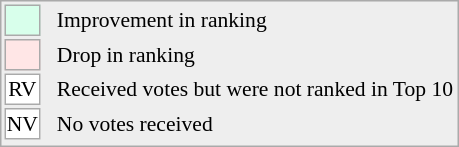<table align="right" style="font-size:90%; border:1px solid #aaaaaa; white-space:nowrap; background:#eeeeee;">
<tr>
<td style="background:#d8ffeb; width:20px; border:1px solid #aaaaaa;"> </td>
<td rowspan="5"> </td>
<td>Improvement in ranking</td>
</tr>
<tr>
<td style="background:#ffe6e6; width:20px; border:1px solid #aaaaaa;"> </td>
<td>Drop in ranking</td>
</tr>
<tr>
<td align="center" style="width:20px; border:1px solid #aaaaaa; background:white;">RV</td>
<td>Received votes but were not ranked in Top 10</td>
</tr>
<tr>
<td align="center" style="width:20px; border:1px solid #aaaaaa; background:white;">NV</td>
<td>No votes received</td>
</tr>
<tr>
</tr>
</table>
